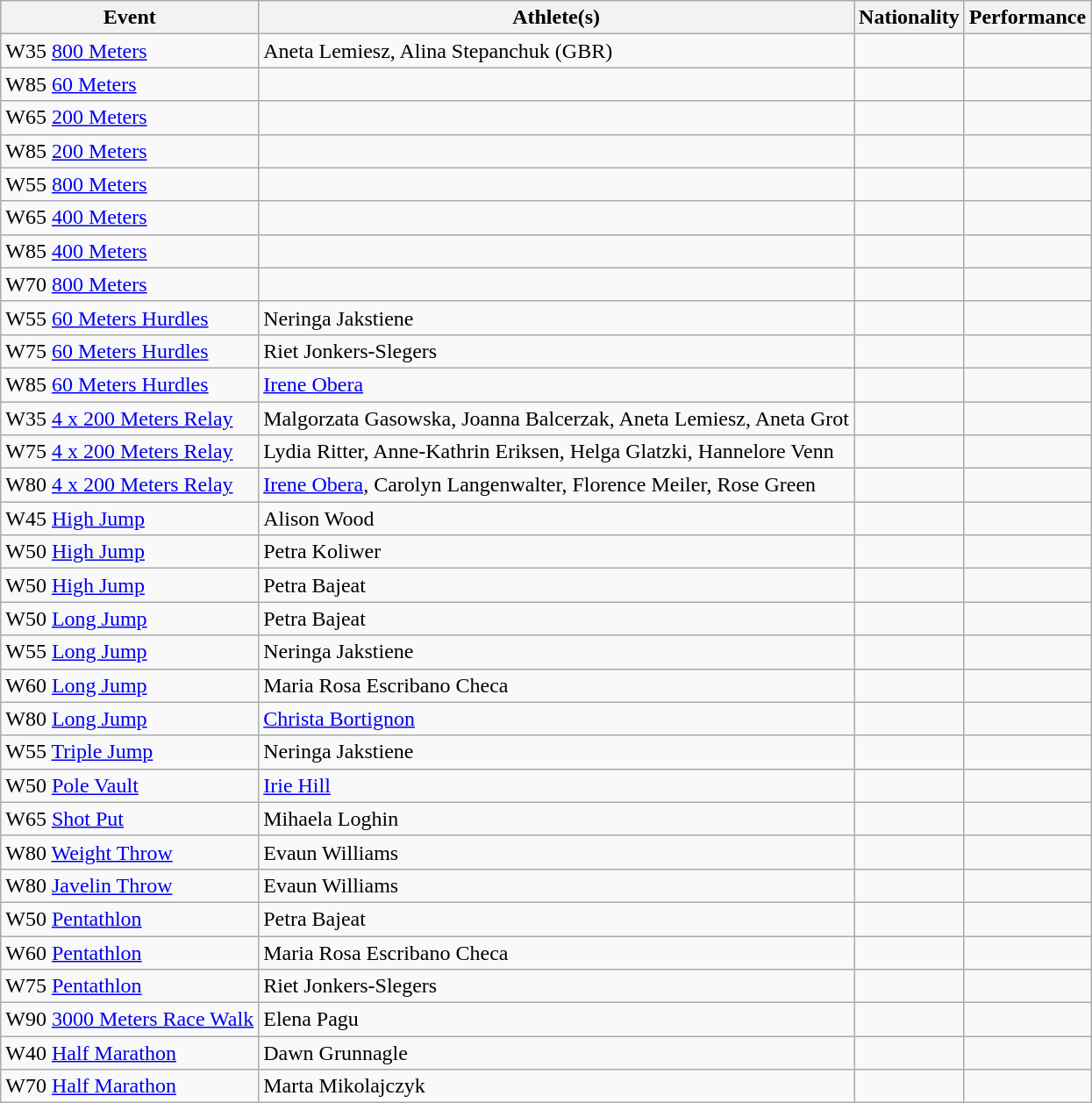<table class="wikitable">
<tr>
<th>Event</th>
<th>Athlete(s)</th>
<th>Nationality</th>
<th>Performance</th>
</tr>
<tr>
<td>W35 <a href='#'>800 Meters</a></td>
<td>Aneta Lemiesz, Alina Stepanchuk (GBR)</td>
<td></td>
<td></td>
</tr>
<tr>
<td>W85 <a href='#'>60 Meters</a></td>
<td></td>
<td></td>
<td></td>
</tr>
<tr>
<td>W65 <a href='#'>200 Meters</a></td>
<td></td>
<td></td>
<td></td>
</tr>
<tr>
<td>W85 <a href='#'>200 Meters</a></td>
<td></td>
<td></td>
<td></td>
</tr>
<tr>
<td>W55 <a href='#'>800 Meters</a></td>
<td></td>
<td></td>
<td></td>
</tr>
<tr>
<td>W65 <a href='#'>400 Meters</a></td>
<td></td>
<td></td>
<td></td>
</tr>
<tr>
<td>W85 <a href='#'>400 Meters</a></td>
<td></td>
<td></td>
<td></td>
</tr>
<tr>
<td>W70 <a href='#'>800 Meters</a></td>
<td></td>
<td></td>
<td></td>
</tr>
<tr>
<td>W55 <a href='#'>60 Meters Hurdles</a></td>
<td>Neringa Jakstiene</td>
<td></td>
<td></td>
</tr>
<tr>
<td>W75 <a href='#'>60 Meters Hurdles</a></td>
<td>Riet Jonkers-Slegers</td>
<td></td>
<td></td>
</tr>
<tr>
<td>W85 <a href='#'>60 Meters Hurdles</a></td>
<td><a href='#'>Irene Obera</a></td>
<td></td>
<td></td>
</tr>
<tr>
<td>W35 <a href='#'>4 x 200 Meters Relay</a></td>
<td>Malgorzata Gasowska, Joanna Balcerzak, Aneta Lemiesz, Aneta Grot</td>
<td></td>
<td></td>
</tr>
<tr>
<td>W75 <a href='#'>4 x 200 Meters Relay</a></td>
<td>Lydia Ritter, Anne-Kathrin Eriksen, Helga Glatzki, Hannelore Venn</td>
<td></td>
<td></td>
</tr>
<tr>
<td>W80 <a href='#'>4 x 200 Meters Relay</a></td>
<td><a href='#'>Irene Obera</a>, Carolyn Langenwalter, Florence Meiler, Rose Green</td>
<td></td>
<td></td>
</tr>
<tr>
<td>W45 <a href='#'>High Jump</a></td>
<td>Alison Wood</td>
<td></td>
<td></td>
</tr>
<tr>
<td>W50 <a href='#'>High Jump</a></td>
<td>Petra Koliwer</td>
<td></td>
<td></td>
</tr>
<tr>
<td>W50 <a href='#'>High Jump</a></td>
<td>Petra Bajeat</td>
<td></td>
<td></td>
</tr>
<tr>
<td>W50 <a href='#'>Long Jump</a></td>
<td>Petra Bajeat</td>
<td></td>
<td></td>
</tr>
<tr>
<td>W55 <a href='#'>Long Jump</a></td>
<td>Neringa Jakstiene</td>
<td></td>
<td></td>
</tr>
<tr>
<td>W60 <a href='#'>Long Jump</a></td>
<td>Maria Rosa Escribano Checa</td>
<td></td>
<td></td>
</tr>
<tr>
<td>W80 <a href='#'>Long Jump</a></td>
<td><a href='#'>Christa Bortignon</a></td>
<td></td>
<td></td>
</tr>
<tr>
<td>W55 <a href='#'>Triple Jump</a></td>
<td>Neringa Jakstiene</td>
<td></td>
<td></td>
</tr>
<tr>
<td>W50 <a href='#'>Pole Vault</a></td>
<td><a href='#'>Irie Hill</a></td>
<td></td>
<td></td>
</tr>
<tr>
<td>W65 <a href='#'>Shot Put</a></td>
<td>Mihaela Loghin</td>
<td></td>
<td></td>
</tr>
<tr>
<td>W80 <a href='#'>Weight Throw</a></td>
<td>Evaun Williams</td>
<td></td>
<td></td>
</tr>
<tr>
<td>W80 <a href='#'>Javelin Throw</a></td>
<td>Evaun Williams</td>
<td></td>
<td></td>
</tr>
<tr>
<td>W50 <a href='#'>Pentathlon</a></td>
<td>Petra Bajeat</td>
<td></td>
<td></td>
</tr>
<tr>
<td>W60 <a href='#'>Pentathlon</a></td>
<td>Maria Rosa Escribano Checa</td>
<td></td>
<td></td>
</tr>
<tr>
<td>W75 <a href='#'>Pentathlon</a></td>
<td>Riet Jonkers-Slegers</td>
<td></td>
<td></td>
</tr>
<tr>
<td>W90 <a href='#'>3000 Meters Race Walk</a></td>
<td>Elena Pagu</td>
<td></td>
<td></td>
</tr>
<tr>
<td>W40 <a href='#'>Half Marathon</a></td>
<td>Dawn Grunnagle</td>
<td></td>
<td></td>
</tr>
<tr>
<td>W70 <a href='#'>Half Marathon</a></td>
<td>Marta Mikolajczyk</td>
<td></td>
<td></td>
</tr>
</table>
